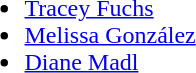<table>
<tr style="vertical-align:top">
<td><br><ul><li><a href='#'>Tracey Fuchs</a></li><li><a href='#'>Melissa González</a></li><li><a href='#'>Diane Madl</a></li></ul></td>
</tr>
</table>
